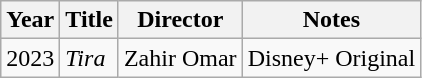<table class="wikitable">
<tr>
<th>Year</th>
<th>Title</th>
<th>Director</th>
<th>Notes</th>
</tr>
<tr>
<td>2023</td>
<td><em>Tira</em></td>
<td>Zahir Omar</td>
<td>Disney+ Original</td>
</tr>
</table>
